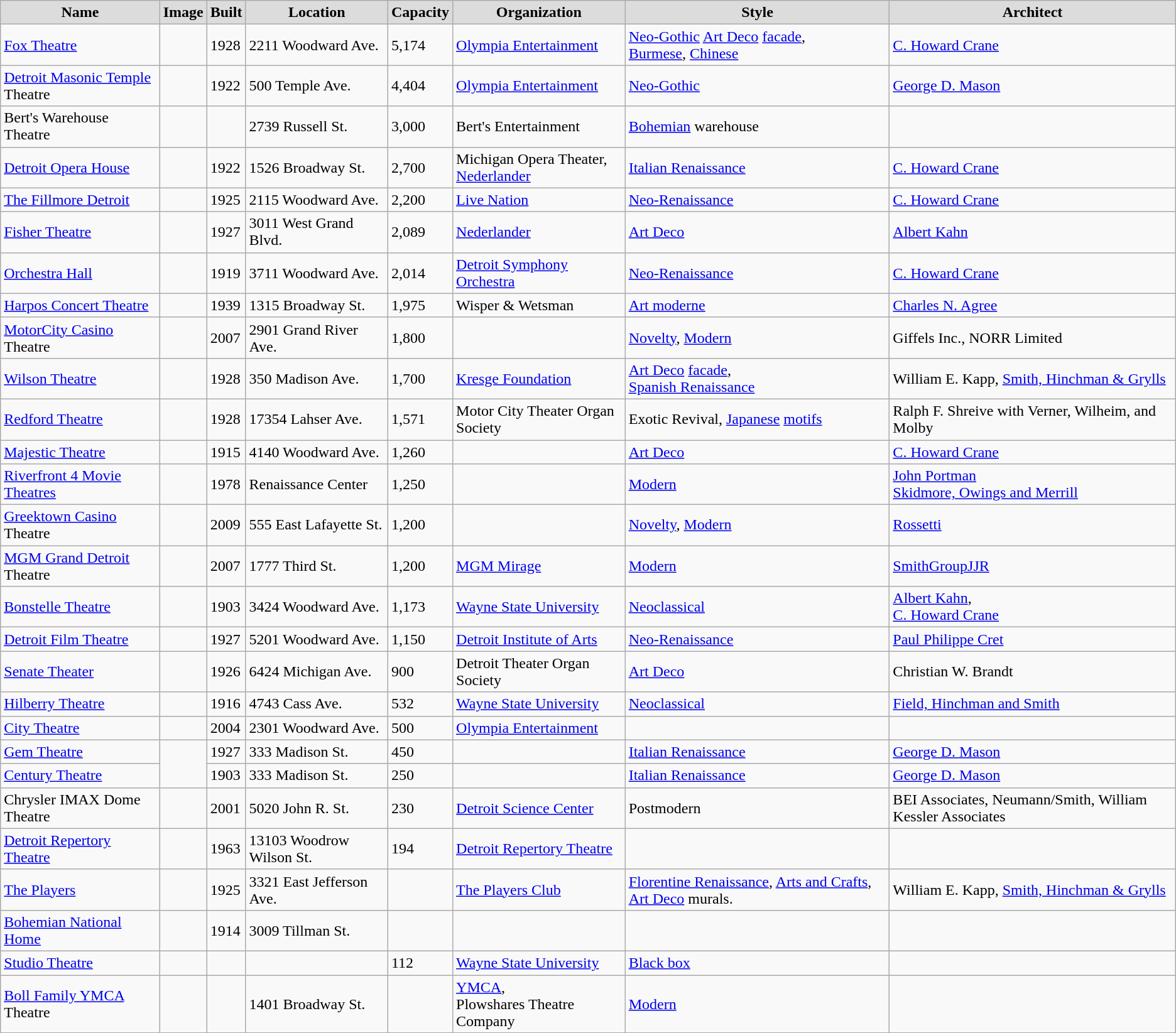<table class="wikitable">
<tr>
<th style="background:gainsboro; color:black">Name</th>
<th style="background:gainsboro; color:black">Image</th>
<th style="background:gainsboro; color:black">Built</th>
<th style="background:gainsboro; color:black">Location</th>
<th style="background:gainsboro; color:black">Capacity</th>
<th style="background:gainsboro; color:black">Organization</th>
<th style="background:gainsboro; color:black">Style</th>
<th style="background:gainsboro; color:black">Architect</th>
</tr>
<tr>
<td><a href='#'>Fox Theatre</a></td>
<td></td>
<td>1928</td>
<td>2211 Woodward Ave.<br><small></small></td>
<td>5,174</td>
<td><a href='#'>Olympia Entertainment</a></td>
<td><a href='#'>Neo-Gothic</a> <a href='#'>Art Deco</a> <a href='#'>facade</a>,<br><a href='#'>Burmese</a>, <a href='#'>Chinese</a></td>
<td><a href='#'>C. Howard Crane</a></td>
</tr>
<tr>
<td><a href='#'>Detroit Masonic Temple</a> Theatre</td>
<td></td>
<td>1922</td>
<td>500 Temple Ave.<br><small></small></td>
<td>4,404</td>
<td><a href='#'>Olympia Entertainment</a></td>
<td><a href='#'>Neo-Gothic</a></td>
<td><a href='#'>George D. Mason</a></td>
</tr>
<tr>
<td>Bert's Warehouse Theatre</td>
<td></td>
<td></td>
<td>2739 Russell St.</td>
<td>3,000</td>
<td>Bert's Entertainment</td>
<td><a href='#'>Bohemian</a> warehouse</td>
<td></td>
</tr>
<tr>
<td><a href='#'>Detroit Opera House</a></td>
<td></td>
<td>1922</td>
<td>1526 Broadway St.</td>
<td>2,700</td>
<td>Michigan Opera Theater,<br><a href='#'>Nederlander</a></td>
<td><a href='#'>Italian Renaissance</a></td>
<td><a href='#'>C. Howard Crane</a></td>
</tr>
<tr>
<td><a href='#'>The Fillmore Detroit</a></td>
<td></td>
<td>1925</td>
<td>2115 Woodward Ave.<br><small></small></td>
<td>2,200</td>
<td><a href='#'>Live Nation</a></td>
<td><a href='#'>Neo-Renaissance</a></td>
<td><a href='#'>C. Howard Crane</a></td>
</tr>
<tr>
<td><a href='#'>Fisher Theatre</a></td>
<td></td>
<td>1927</td>
<td>3011 West Grand Blvd.<br><small></small></td>
<td>2,089</td>
<td><a href='#'>Nederlander</a></td>
<td><a href='#'>Art Deco</a></td>
<td><a href='#'>Albert Kahn</a></td>
</tr>
<tr>
<td><a href='#'>Orchestra Hall</a></td>
<td></td>
<td>1919</td>
<td>3711 Woodward Ave.<br><small></small></td>
<td>2,014</td>
<td><a href='#'>Detroit Symphony Orchestra</a></td>
<td><a href='#'>Neo-Renaissance</a></td>
<td><a href='#'>C. Howard Crane</a></td>
</tr>
<tr>
<td><a href='#'>Harpos Concert Theatre</a></td>
<td></td>
<td>1939</td>
<td>1315 Broadway St.</td>
<td>1,975</td>
<td>Wisper & Wetsman</td>
<td><a href='#'>Art moderne</a></td>
<td><a href='#'>Charles N. Agree</a></td>
</tr>
<tr>
<td><a href='#'>MotorCity Casino</a> Theatre</td>
<td></td>
<td>2007</td>
<td>2901 Grand River Ave.</td>
<td>1,800</td>
<td></td>
<td><a href='#'>Novelty</a>, <a href='#'>Modern</a></td>
<td>Giffels Inc., NORR Limited</td>
</tr>
<tr>
<td><a href='#'>Wilson Theatre</a></td>
<td></td>
<td>1928</td>
<td>350 Madison Ave.<br><small></small></td>
<td>1,700</td>
<td><a href='#'>Kresge Foundation</a></td>
<td><a href='#'>Art Deco</a> <a href='#'>facade</a>,<br><a href='#'>Spanish Renaissance</a></td>
<td>William E. Kapp, <a href='#'>Smith, Hinchman & Grylls</a></td>
</tr>
<tr>
<td><a href='#'>Redford Theatre</a></td>
<td></td>
<td>1928</td>
<td>17354 Lahser Ave.<br><small></small></td>
<td>1,571</td>
<td>Motor City Theater Organ Society</td>
<td>Exotic Revival, <a href='#'>Japanese</a> <a href='#'>motifs</a></td>
<td>Ralph F. Shreive with Verner, Wilheim, and Molby</td>
</tr>
<tr>
<td><a href='#'>Majestic Theatre</a></td>
<td></td>
<td>1915</td>
<td>4140 Woodward Ave.<br><small></small></td>
<td>1,260</td>
<td></td>
<td><a href='#'>Art Deco</a></td>
<td><a href='#'>C. Howard Crane</a></td>
</tr>
<tr>
<td><a href='#'>Riverfront 4 Movie Theatres</a></td>
<td></td>
<td>1978</td>
<td>Renaissance Center<br><small></small></td>
<td>1,250</td>
<td></td>
<td><a href='#'>Modern</a></td>
<td><a href='#'>John Portman</a><br><a href='#'>Skidmore, Owings and Merrill</a></td>
</tr>
<tr>
<td><a href='#'>Greektown Casino</a> Theatre</td>
<td></td>
<td>2009</td>
<td>555 East Lafayette St.</td>
<td>1,200</td>
<td></td>
<td><a href='#'>Novelty</a>, <a href='#'>Modern</a></td>
<td><a href='#'>Rossetti</a></td>
</tr>
<tr>
<td><a href='#'>MGM Grand Detroit</a> Theatre</td>
<td></td>
<td>2007</td>
<td>1777 Third St.</td>
<td>1,200</td>
<td><a href='#'>MGM Mirage</a></td>
<td><a href='#'>Modern</a></td>
<td><a href='#'>SmithGroupJJR</a></td>
</tr>
<tr>
<td><a href='#'>Bonstelle Theatre</a></td>
<td></td>
<td>1903</td>
<td>3424 Woodward Ave.<br><small></small></td>
<td>1,173</td>
<td><a href='#'>Wayne State University</a></td>
<td><a href='#'>Neoclassical</a></td>
<td><a href='#'>Albert Kahn</a>,<br><a href='#'>C. Howard Crane</a></td>
</tr>
<tr>
<td><a href='#'>Detroit Film Theatre</a></td>
<td></td>
<td>1927</td>
<td>5201 Woodward Ave.<br><small></small></td>
<td>1,150</td>
<td><a href='#'>Detroit Institute of Arts</a></td>
<td><a href='#'>Neo-Renaissance</a></td>
<td><a href='#'>Paul Philippe Cret</a></td>
</tr>
<tr>
<td><a href='#'>Senate Theater</a></td>
<td></td>
<td>1926</td>
<td>6424 Michigan Ave.<br><small></small></td>
<td>900</td>
<td>Detroit Theater Organ Society</td>
<td><a href='#'>Art Deco</a></td>
<td>Christian W. Brandt</td>
</tr>
<tr>
<td><a href='#'>Hilberry Theatre</a></td>
<td></td>
<td>1916</td>
<td>4743 Cass Ave.</td>
<td>532</td>
<td><a href='#'>Wayne State University</a></td>
<td><a href='#'>Neoclassical</a></td>
<td><a href='#'>Field, Hinchman and Smith</a></td>
</tr>
<tr>
<td><a href='#'>City Theatre</a></td>
<td></td>
<td>2004</td>
<td>2301 Woodward Ave.</td>
<td>500</td>
<td><a href='#'>Olympia Entertainment</a></td>
<td></td>
<td></td>
</tr>
<tr>
<td><a href='#'>Gem Theatre</a></td>
<td rowspan=2></td>
<td>1927</td>
<td>333 Madison St.<br><small></small></td>
<td>450</td>
<td></td>
<td><a href='#'>Italian Renaissance</a></td>
<td><a href='#'>George D. Mason</a></td>
</tr>
<tr>
<td><a href='#'>Century Theatre</a></td>
<td>1903</td>
<td>333 Madison St.<br><small></small></td>
<td>250</td>
<td></td>
<td><a href='#'>Italian Renaissance</a></td>
<td><a href='#'>George D. Mason</a></td>
</tr>
<tr>
<td>Chrysler IMAX Dome Theatre</td>
<td></td>
<td>2001</td>
<td>5020 John R. St.</td>
<td>230</td>
<td><a href='#'>Detroit Science Center</a></td>
<td>Postmodern</td>
<td>BEI Associates, Neumann/Smith, William Kessler Associates</td>
</tr>
<tr>
<td><a href='#'>Detroit Repertory Theatre</a></td>
<td></td>
<td>1963</td>
<td>13103 Woodrow Wilson St.</td>
<td>194</td>
<td><a href='#'>Detroit Repertory Theatre</a></td>
<td></td>
<td></td>
</tr>
<tr>
<td><a href='#'>The Players</a></td>
<td></td>
<td>1925</td>
<td>3321 East Jefferson Ave.</td>
<td></td>
<td><a href='#'>The Players Club</a></td>
<td><a href='#'>Florentine Renaissance</a>, <a href='#'>Arts and Crafts</a>, <a href='#'>Art Deco</a> murals.</td>
<td>William E. Kapp, <a href='#'>Smith, Hinchman & Grylls</a></td>
</tr>
<tr>
<td><a href='#'>Bohemian National Home</a></td>
<td></td>
<td>1914</td>
<td>3009 Tillman St.</td>
<td></td>
<td></td>
<td></td>
<td></td>
</tr>
<tr>
<td><a href='#'>Studio Theatre</a></td>
<td></td>
<td></td>
<td></td>
<td>112</td>
<td><a href='#'>Wayne State University</a></td>
<td><a href='#'>Black box</a></td>
<td></td>
</tr>
<tr>
<td><a href='#'>Boll Family YMCA</a> Theatre</td>
<td></td>
<td></td>
<td>1401 Broadway St.</td>
<td></td>
<td><a href='#'>YMCA</a>,<br>Plowshares Theatre Company</td>
<td><a href='#'>Modern</a></td>
<td></td>
</tr>
<tr>
</tr>
</table>
